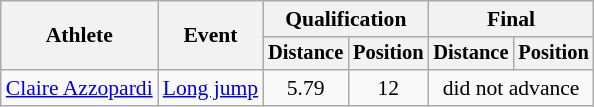<table class="wikitable" style="font-size:90%">
<tr>
<th rowspan="2">Athlete</th>
<th rowspan="2">Event</th>
<th colspan="2">Qualification</th>
<th colspan="2">Final</th>
</tr>
<tr style="font-size:95%">
<th>Distance</th>
<th>Position</th>
<th>Distance</th>
<th>Position</th>
</tr>
<tr align="center">
<td align="center"><a href='#'>Claire Azzopardi</a></td>
<td align="center"><a href='#'>Long jump</a></td>
<td>5.79</td>
<td>12</td>
<td colspan=2>did not advance</td>
</tr>
</table>
